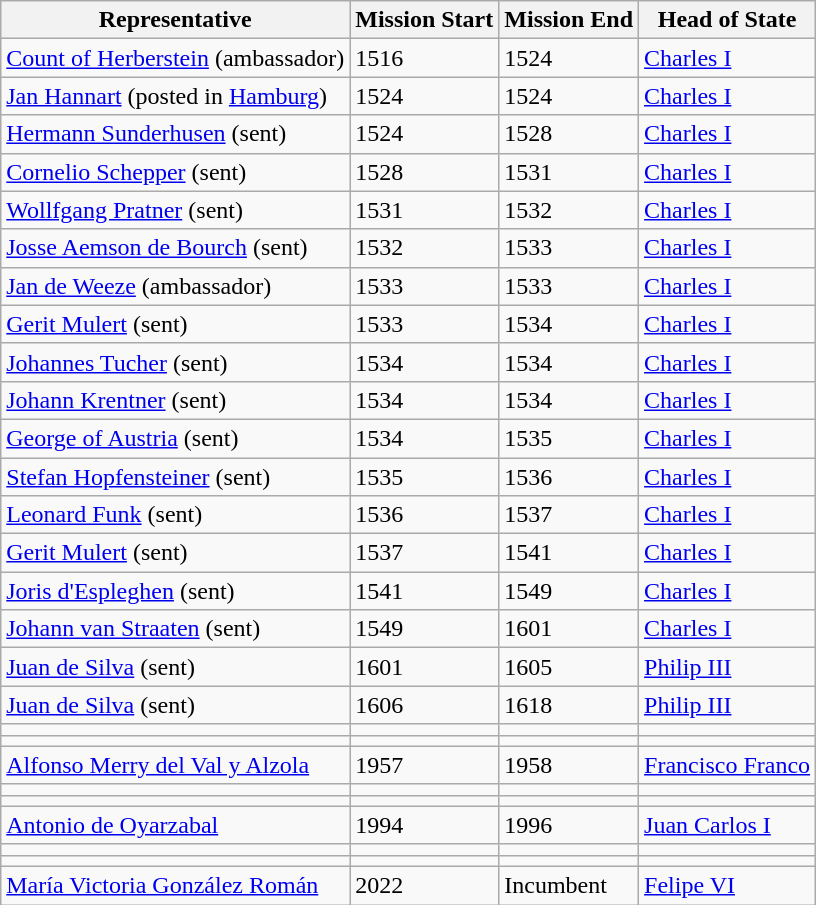<table class="wikitable sortable">
<tr>
<th>Representative</th>
<th>Mission Start</th>
<th>Mission End</th>
<th>Head of State</th>
</tr>
<tr>
<td><a href='#'>Count of Herberstein</a> (ambassador)</td>
<td>1516</td>
<td>1524</td>
<td><a href='#'>Charles I</a></td>
</tr>
<tr>
<td><a href='#'>Jan Hannart</a> (posted in <a href='#'>Hamburg</a>)</td>
<td>1524</td>
<td>1524</td>
<td><a href='#'>Charles I</a></td>
</tr>
<tr>
<td><a href='#'>Hermann Sunderhusen</a> (sent)</td>
<td>1524</td>
<td>1528</td>
<td><a href='#'>Charles I</a></td>
</tr>
<tr>
<td><a href='#'>Cornelio Schepper</a> (sent)</td>
<td>1528</td>
<td>1531</td>
<td><a href='#'>Charles I</a></td>
</tr>
<tr>
<td><a href='#'>Wollfgang Pratner</a> (sent)</td>
<td>1531</td>
<td>1532</td>
<td><a href='#'>Charles I</a></td>
</tr>
<tr>
<td><a href='#'>Josse Aemson de Bourch</a> (sent)</td>
<td>1532</td>
<td>1533</td>
<td><a href='#'>Charles I</a></td>
</tr>
<tr>
<td><a href='#'>Jan de Weeze</a> (ambassador)</td>
<td>1533</td>
<td>1533</td>
<td><a href='#'>Charles I</a></td>
</tr>
<tr>
<td><a href='#'>Gerit Mulert</a> (sent)</td>
<td>1533</td>
<td>1534</td>
<td><a href='#'>Charles I</a></td>
</tr>
<tr>
<td><a href='#'>Johannes Tucher</a> (sent)</td>
<td>1534</td>
<td>1534</td>
<td><a href='#'>Charles I</a></td>
</tr>
<tr>
<td><a href='#'>Johann Krentner</a> (sent)</td>
<td>1534</td>
<td>1534</td>
<td><a href='#'>Charles I</a></td>
</tr>
<tr>
<td><a href='#'>George of Austria</a> (sent)</td>
<td>1534</td>
<td>1535</td>
<td><a href='#'>Charles I</a></td>
</tr>
<tr>
<td><a href='#'>Stefan Hopfensteiner</a> (sent)</td>
<td>1535</td>
<td>1536</td>
<td><a href='#'>Charles I</a></td>
</tr>
<tr>
<td><a href='#'>Leonard Funk</a> (sent)</td>
<td>1536</td>
<td>1537</td>
<td><a href='#'>Charles I</a></td>
</tr>
<tr>
<td><a href='#'>Gerit Mulert</a> (sent)</td>
<td>1537</td>
<td>1541</td>
<td><a href='#'>Charles I</a></td>
</tr>
<tr>
<td><a href='#'>Joris d'Espleghen</a> (sent)</td>
<td>1541</td>
<td>1549</td>
<td><a href='#'>Charles I</a></td>
</tr>
<tr>
<td><a href='#'>Johann van Straaten</a> (sent)</td>
<td>1549</td>
<td>1601</td>
<td><a href='#'>Charles I</a></td>
</tr>
<tr>
<td><a href='#'>Juan de Silva</a> (sent)</td>
<td>1601</td>
<td>1605</td>
<td><a href='#'>Philip III</a></td>
</tr>
<tr>
<td><a href='#'>Juan de Silva</a> (sent)</td>
<td>1606</td>
<td>1618</td>
<td><a href='#'>Philip III</a></td>
</tr>
<tr>
<td></td>
<td></td>
<td></td>
<td></td>
</tr>
<tr>
<td></td>
<td></td>
<td></td>
<td></td>
</tr>
<tr>
<td><a href='#'>Alfonso Merry del Val y Alzola</a></td>
<td>1957</td>
<td>1958</td>
<td><a href='#'>Francisco Franco</a></td>
</tr>
<tr>
<td></td>
<td></td>
<td></td>
<td></td>
</tr>
<tr>
<td></td>
<td></td>
<td></td>
<td></td>
</tr>
<tr>
<td><a href='#'>Antonio de Oyarzabal</a></td>
<td>1994</td>
<td>1996</td>
<td><a href='#'>Juan Carlos I</a></td>
</tr>
<tr>
<td></td>
<td></td>
<td></td>
<td></td>
</tr>
<tr>
<td></td>
<td></td>
<td></td>
<td></td>
</tr>
<tr>
<td><a href='#'>María Victoria González Román</a></td>
<td>2022</td>
<td>Incumbent</td>
<td><a href='#'>Felipe VI</a></td>
</tr>
</table>
